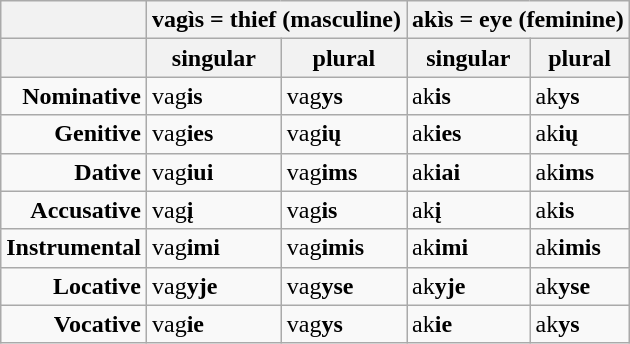<table class="wikitable">
<tr>
<th> </th>
<th colspan=2>vagìs = thief (masculine)</th>
<th colspan=2>akìs = eye (feminine)</th>
</tr>
<tr>
<th> </th>
<th>singular</th>
<th>plural</th>
<th>singular</th>
<th>plural</th>
</tr>
<tr>
<td align="right"><strong>Nominative</strong></td>
<td>vag<strong>is</strong></td>
<td>vag<strong>ys</strong></td>
<td>ak<strong>is</strong></td>
<td>ak<strong>ys</strong></td>
</tr>
<tr>
<td align="right"><strong>Genitive</strong></td>
<td>vag<strong>ies</strong></td>
<td>vag<strong>ių</strong></td>
<td>ak<strong>ies</strong></td>
<td>ak<strong>ių</strong></td>
</tr>
<tr>
<td align="right"><strong>Dative</strong></td>
<td>vag<strong>iui</strong></td>
<td>vag<strong>ims</strong></td>
<td>ak<strong>iai</strong></td>
<td>ak<strong>ims</strong></td>
</tr>
<tr>
<td align="right"><strong>Accusative</strong></td>
<td>vag<strong>į</strong></td>
<td>vag<strong>is</strong></td>
<td>ak<strong>į</strong></td>
<td>ak<strong>is</strong></td>
</tr>
<tr>
<td align="right"><strong>Instrumental</strong></td>
<td>vag<strong>imi</strong></td>
<td>vag<strong>imis</strong></td>
<td>ak<strong>imi</strong></td>
<td>ak<strong>imis</strong></td>
</tr>
<tr>
<td align="right"><strong>Locative</strong></td>
<td>vag<strong>yje</strong></td>
<td>vag<strong>yse</strong></td>
<td>ak<strong>yje</strong></td>
<td>ak<strong>yse</strong></td>
</tr>
<tr>
<td align="right"><strong>Vocative</strong></td>
<td>vag<strong>ie</strong></td>
<td>vag<strong>ys</strong></td>
<td>ak<strong>ie</strong></td>
<td>ak<strong>ys</strong></td>
</tr>
</table>
